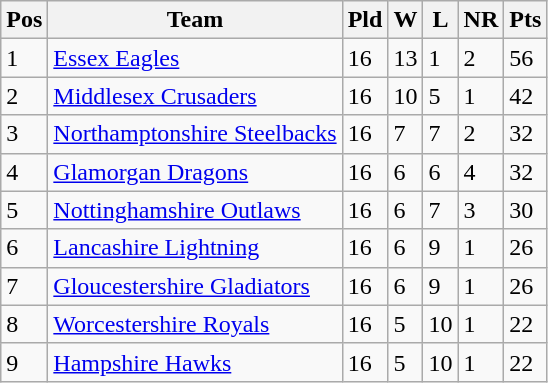<table class="wikitable">
<tr>
<th>Pos</th>
<th>Team</th>
<th>Pld</th>
<th>W</th>
<th>L</th>
<th>NR</th>
<th>Pts</th>
</tr>
<tr>
<td>1</td>
<td><a href='#'>Essex Eagles</a></td>
<td>16</td>
<td>13</td>
<td>1</td>
<td>2</td>
<td>56</td>
</tr>
<tr>
<td>2</td>
<td><a href='#'>Middlesex Crusaders</a></td>
<td>16</td>
<td>10</td>
<td>5</td>
<td>1</td>
<td>42</td>
</tr>
<tr>
<td>3</td>
<td><a href='#'>Northamptonshire Steelbacks</a></td>
<td>16</td>
<td>7</td>
<td>7</td>
<td>2</td>
<td>32</td>
</tr>
<tr>
<td>4</td>
<td><a href='#'>Glamorgan Dragons</a></td>
<td>16</td>
<td>6</td>
<td>6</td>
<td>4</td>
<td>32</td>
</tr>
<tr>
<td>5</td>
<td><a href='#'>Nottinghamshire Outlaws</a></td>
<td>16</td>
<td>6</td>
<td>7</td>
<td>3</td>
<td>30</td>
</tr>
<tr>
<td>6</td>
<td><a href='#'>Lancashire Lightning</a></td>
<td>16</td>
<td>6</td>
<td>9</td>
<td>1</td>
<td>26</td>
</tr>
<tr>
<td>7</td>
<td><a href='#'>Gloucestershire Gladiators</a></td>
<td>16</td>
<td>6</td>
<td>9</td>
<td>1</td>
<td>26</td>
</tr>
<tr>
<td>8</td>
<td><a href='#'>Worcestershire Royals</a></td>
<td>16</td>
<td>5</td>
<td>10</td>
<td>1</td>
<td>22</td>
</tr>
<tr>
<td>9</td>
<td><a href='#'>Hampshire Hawks</a></td>
<td>16</td>
<td>5</td>
<td>10</td>
<td>1</td>
<td>22</td>
</tr>
</table>
